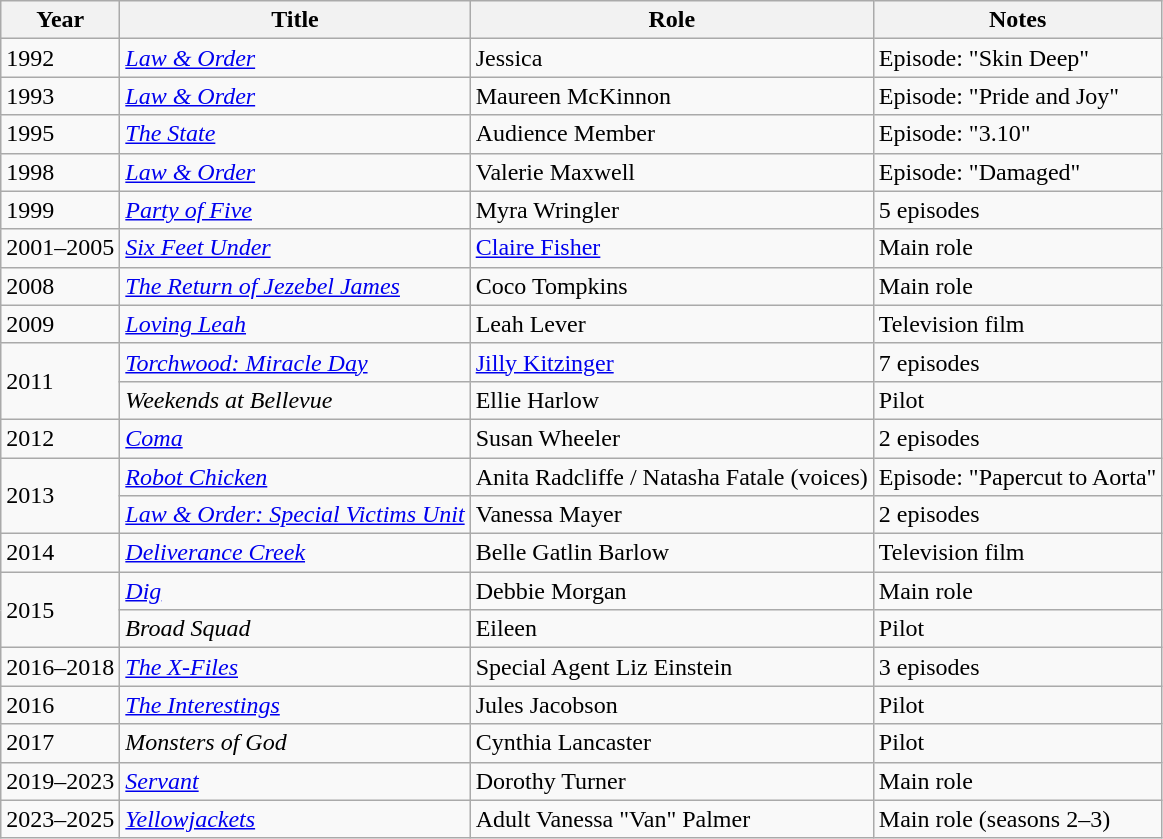<table class="wikitable sortable">
<tr>
<th scope="col">Year</th>
<th scope="col">Title</th>
<th scope="col">Role</th>
<th scope="col" class="unsortable">Notes</th>
</tr>
<tr>
<td>1992</td>
<td><em><a href='#'>Law & Order</a></em></td>
<td>Jessica</td>
<td>Episode: "Skin Deep"</td>
</tr>
<tr>
<td>1993</td>
<td><em><a href='#'>Law & Order</a></em></td>
<td>Maureen McKinnon</td>
<td>Episode: "Pride and Joy"</td>
</tr>
<tr>
<td>1995</td>
<td data-sort-value="State, The"><em><a href='#'>The State</a></em></td>
<td>Audience Member</td>
<td>Episode: "3.10"</td>
</tr>
<tr>
<td>1998</td>
<td><em><a href='#'>Law & Order</a></em></td>
<td>Valerie Maxwell</td>
<td>Episode: "Damaged"</td>
</tr>
<tr>
<td>1999</td>
<td><em><a href='#'>Party of Five</a></em></td>
<td>Myra Wringler</td>
<td>5 episodes</td>
</tr>
<tr>
<td>2001–2005</td>
<td><em><a href='#'>Six Feet Under</a></em></td>
<td><a href='#'>Claire Fisher</a></td>
<td>Main role</td>
</tr>
<tr>
<td>2008</td>
<td data-sort-value="Return of Jezebel James, The"><em><a href='#'>The Return of Jezebel James</a></em></td>
<td>Coco Tompkins</td>
<td>Main role</td>
</tr>
<tr>
<td>2009</td>
<td><em><a href='#'>Loving Leah</a></em></td>
<td>Leah Lever</td>
<td>Television film</td>
</tr>
<tr>
<td rowspan="2">2011</td>
<td><em><a href='#'>Torchwood: Miracle Day</a></em></td>
<td><a href='#'>Jilly Kitzinger</a></td>
<td>7 episodes</td>
</tr>
<tr>
<td><em>Weekends at Bellevue</em></td>
<td>Ellie Harlow</td>
<td>Pilot</td>
</tr>
<tr>
<td>2012</td>
<td><em><a href='#'>Coma</a></em></td>
<td>Susan Wheeler</td>
<td>2 episodes</td>
</tr>
<tr>
<td rowspan="2">2013</td>
<td><em><a href='#'>Robot Chicken</a></em></td>
<td>Anita Radcliffe / Natasha Fatale (voices)</td>
<td>Episode: "Papercut to Aorta"</td>
</tr>
<tr>
<td><em><a href='#'>Law & Order: Special Victims Unit</a></em></td>
<td>Vanessa Mayer</td>
<td>2 episodes</td>
</tr>
<tr>
<td>2014</td>
<td><em><a href='#'>Deliverance Creek</a></em></td>
<td>Belle Gatlin Barlow</td>
<td>Television film</td>
</tr>
<tr>
<td rowspan="2">2015</td>
<td><em><a href='#'>Dig</a></em></td>
<td>Debbie Morgan</td>
<td>Main role</td>
</tr>
<tr>
<td><em>Broad Squad</em></td>
<td>Eileen</td>
<td>Pilot</td>
</tr>
<tr>
<td>2016–2018</td>
<td data-sort-value="X-Files, The"><em><a href='#'>The X-Files</a></em></td>
<td>Special Agent Liz Einstein</td>
<td>3 episodes</td>
</tr>
<tr>
<td>2016</td>
<td data-sort-value="Interestings, The"><em><a href='#'>The Interestings</a></em></td>
<td>Jules Jacobson</td>
<td>Pilot</td>
</tr>
<tr>
<td>2017</td>
<td><em>Monsters of God</em></td>
<td>Cynthia Lancaster</td>
<td>Pilot</td>
</tr>
<tr>
<td>2019–2023</td>
<td><em><a href='#'>Servant</a></em></td>
<td>Dorothy Turner</td>
<td>Main role</td>
</tr>
<tr>
<td>2023–2025</td>
<td><em><a href='#'>Yellowjackets</a></em></td>
<td>Adult Vanessa "Van" Palmer</td>
<td>Main role (seasons 2–3)</td>
</tr>
</table>
